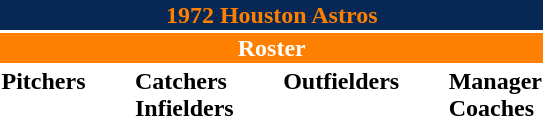<table class="toccolours" style="text-align: left;">
<tr>
<th colspan="10" style="background-color: #072854; color: #FF7F00; text-align: center;">1972 Houston Astros</th>
</tr>
<tr>
<td colspan="10" style="background-color: #FF7F00; color: white; text-align: center;"><strong>Roster</strong></td>
</tr>
<tr>
<td valign="top"><strong>Pitchers</strong><br>












</td>
<td width="25px"></td>
<td valign="top"><strong>Catchers</strong><br>




<strong>Infielders</strong>





</td>
<td width="25px"></td>
<td valign="top"><strong>Outfielders</strong><br>





</td>
<td width="25px"></td>
<td valign="top"><strong>Manager</strong><br>


<strong>Coaches</strong>



</td>
</tr>
</table>
